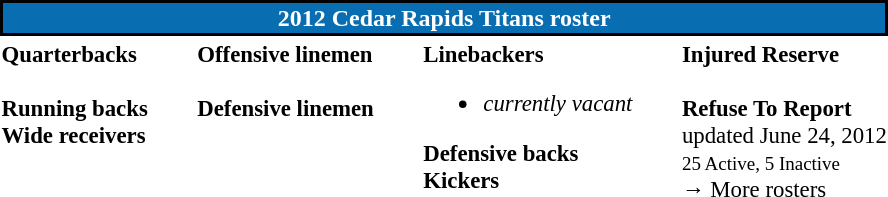<table class="toccolours" style="text-align: left;">
<tr>
<th colspan="7" style="background:#086DB1; border:2px solid black; color:white; text-align:center;"><strong>2012 Cedar Rapids Titans roster</strong></th>
</tr>
<tr>
<td style="font-size: 95%;" valign="top"><strong>Quarterbacks</strong><br>
<br><strong>Running backs</strong>

<br><strong>Wide receivers</strong> 





</td>
<td style="width: 25px;"></td>
<td style="font-size: 95%;" valign="top"><strong>Offensive linemen</strong><br>

<br><strong>Defensive linemen</strong>





</td>
<td style="width: 25px;"></td>
<td style="font-size: 95%;" valign="top"><strong>Linebackers</strong><br><ul><li><em>currently vacant</em></li></ul><strong>Defensive backs</strong>




<br><strong>Kickers</strong>
</td>
<td style="width: 25px;"></td>
<td style="font-size: 95%;" valign="top"><strong>Injured Reserve</strong><br>
<br><strong>Refuse To Report</strong>


<br><span></span> updated June 24, 2012<br>
<small>25 Active, 5 Inactive</small><br>→ More rosters</td>
</tr>
<tr>
</tr>
</table>
